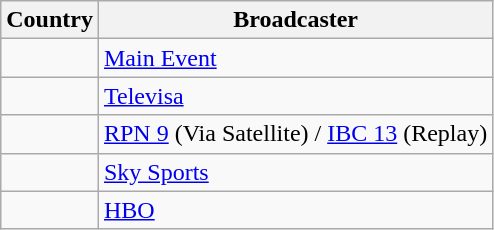<table class="wikitable">
<tr>
<th align=center>Country</th>
<th align=center>Broadcaster</th>
</tr>
<tr>
<td></td>
<td><a href='#'>Main Event</a></td>
</tr>
<tr>
<td></td>
<td><a href='#'>Televisa</a></td>
</tr>
<tr>
<td></td>
<td><a href='#'>RPN 9</a> (Via Satellite) / <a href='#'>IBC 13</a> (Replay)</td>
</tr>
<tr>
<td></td>
<td><a href='#'>Sky Sports</a></td>
</tr>
<tr>
<td></td>
<td><a href='#'>HBO</a></td>
</tr>
</table>
